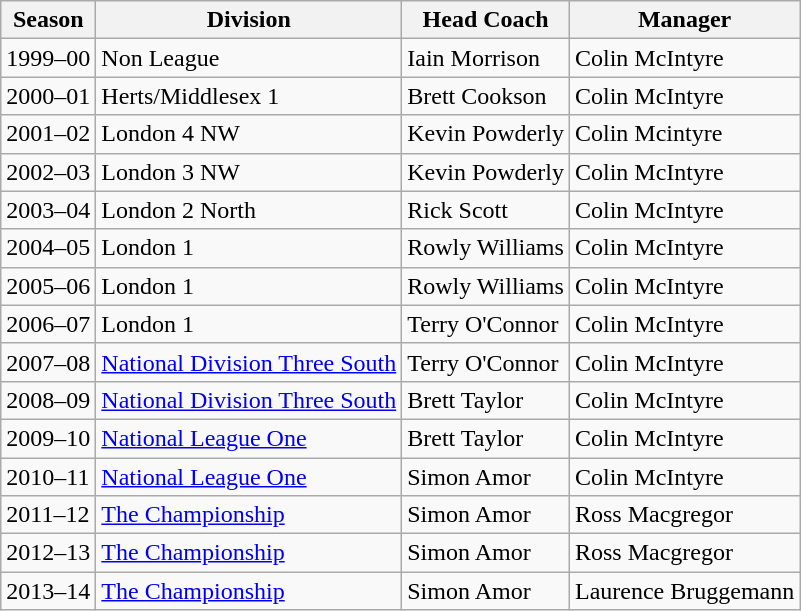<table class="wikitable sortable">
<tr>
<th>Season</th>
<th>Division</th>
<th>Head Coach</th>
<th>Manager</th>
</tr>
<tr>
<td>1999–00</td>
<td>Non League</td>
<td>Iain Morrison</td>
<td>Colin McIntyre</td>
</tr>
<tr>
<td>2000–01</td>
<td>Herts/Middlesex 1</td>
<td>Brett Cookson</td>
<td>Colin McIntyre</td>
</tr>
<tr>
<td>2001–02</td>
<td>London 4 NW</td>
<td>Kevin Powderly</td>
<td>Colin Mcintyre</td>
</tr>
<tr>
<td>2002–03</td>
<td>London 3 NW</td>
<td>Kevin Powderly</td>
<td>Colin McIntyre</td>
</tr>
<tr>
<td>2003–04</td>
<td>London 2 North</td>
<td>Rick Scott</td>
<td>Colin McIntyre</td>
</tr>
<tr>
<td>2004–05</td>
<td>London 1</td>
<td>Rowly Williams</td>
<td>Colin McIntyre</td>
</tr>
<tr>
<td>2005–06</td>
<td>London 1</td>
<td>Rowly Williams</td>
<td>Colin McIntyre</td>
</tr>
<tr>
<td>2006–07</td>
<td>London 1</td>
<td>Terry O'Connor</td>
<td>Colin McIntyre</td>
</tr>
<tr>
<td>2007–08</td>
<td><a href='#'>National Division Three South</a></td>
<td>Terry O'Connor</td>
<td>Colin McIntyre</td>
</tr>
<tr>
<td>2008–09</td>
<td><a href='#'>National Division Three South</a></td>
<td>Brett Taylor</td>
<td>Colin McIntyre</td>
</tr>
<tr>
<td>2009–10</td>
<td><a href='#'>National League One</a></td>
<td>Brett Taylor</td>
<td>Colin McIntyre</td>
</tr>
<tr>
<td>2010–11</td>
<td><a href='#'>National League One</a></td>
<td>Simon Amor</td>
<td>Colin McIntyre</td>
</tr>
<tr>
<td>2011–12</td>
<td><a href='#'>The Championship</a></td>
<td>Simon Amor</td>
<td>Ross Macgregor</td>
</tr>
<tr>
<td>2012–13</td>
<td><a href='#'>The Championship</a></td>
<td>Simon Amor</td>
<td>Ross Macgregor</td>
</tr>
<tr>
<td>2013–14</td>
<td><a href='#'>The Championship</a></td>
<td>Simon Amor</td>
<td>Laurence Bruggemann</td>
</tr>
</table>
